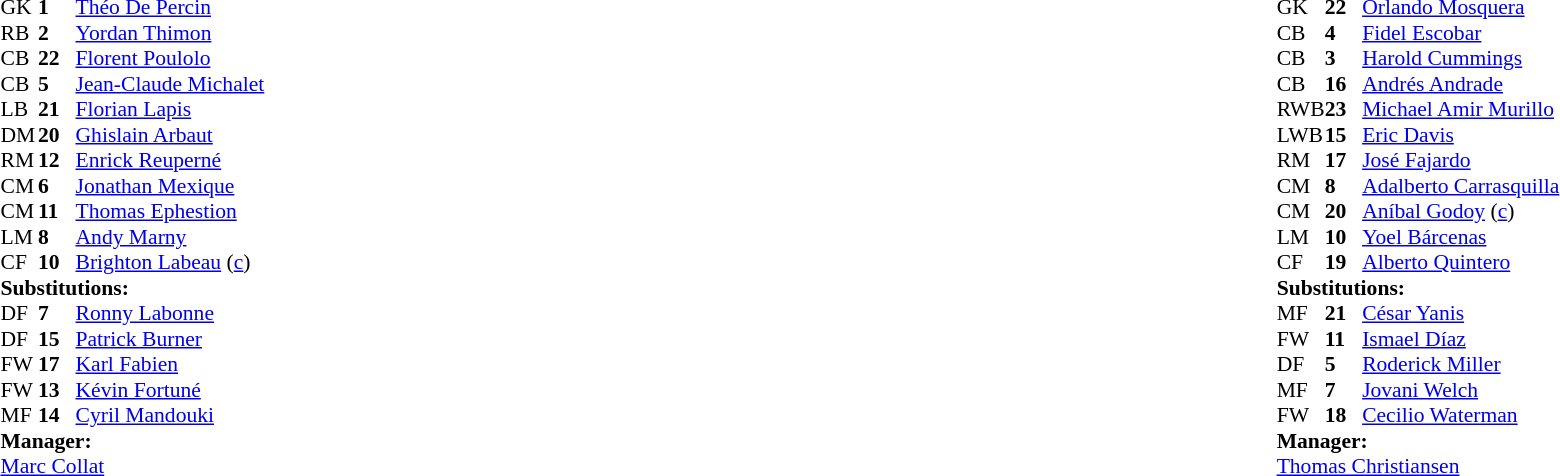<table width="100%">
<tr>
<td valign="top" width="40%"><br><table style="font-size:90%" cellspacing="0" cellpadding="0">
<tr>
<th width=25></th>
<th width=25></th>
</tr>
<tr>
<td>GK</td>
<td><strong>1</strong></td>
<td><a href='#'>Théo De Percin</a></td>
</tr>
<tr>
<td>RB</td>
<td><strong>2</strong></td>
<td><a href='#'>Yordan Thimon</a></td>
<td></td>
<td></td>
</tr>
<tr>
<td>CB</td>
<td><strong>22</strong></td>
<td><a href='#'>Florent Poulolo</a></td>
</tr>
<tr>
<td>CB</td>
<td><strong>5</strong></td>
<td><a href='#'>Jean-Claude Michalet</a></td>
</tr>
<tr>
<td>LB</td>
<td><strong>21</strong></td>
<td><a href='#'>Florian Lapis</a></td>
</tr>
<tr>
<td>DM</td>
<td><strong>20</strong></td>
<td><a href='#'>Ghislain Arbaut</a></td>
<td></td>
<td></td>
</tr>
<tr>
<td>RM</td>
<td><strong>12</strong></td>
<td><a href='#'>Enrick Reuperné</a></td>
<td></td>
<td></td>
</tr>
<tr>
<td>CM</td>
<td><strong>6</strong></td>
<td><a href='#'>Jonathan Mexique</a></td>
</tr>
<tr>
<td>CM</td>
<td><strong>11</strong></td>
<td><a href='#'>Thomas Ephestion</a></td>
<td></td>
<td></td>
</tr>
<tr>
<td>LM</td>
<td><strong>8</strong></td>
<td><a href='#'>Andy Marny</a></td>
</tr>
<tr>
<td>CF</td>
<td><strong>10</strong></td>
<td><a href='#'>Brighton Labeau</a> (<a href='#'>c</a>)</td>
<td></td>
<td></td>
</tr>
<tr>
<td colspan=3><strong>Substitutions:</strong></td>
</tr>
<tr>
<td>DF</td>
<td><strong>7</strong></td>
<td><a href='#'>Ronny Labonne</a></td>
<td></td>
<td></td>
</tr>
<tr>
<td>DF</td>
<td><strong>15</strong></td>
<td><a href='#'>Patrick Burner</a></td>
<td></td>
<td></td>
</tr>
<tr>
<td>FW</td>
<td><strong>17</strong></td>
<td><a href='#'>Karl Fabien</a></td>
<td></td>
<td></td>
</tr>
<tr>
<td>FW</td>
<td><strong>13</strong></td>
<td><a href='#'>Kévin Fortuné</a></td>
<td></td>
<td></td>
</tr>
<tr>
<td>MF</td>
<td><strong>14</strong></td>
<td><a href='#'>Cyril Mandouki</a></td>
<td></td>
<td></td>
</tr>
<tr>
<td colspan=3><strong>Manager:</strong></td>
</tr>
<tr>
<td colspan=3><a href='#'>Marc Collat</a></td>
</tr>
</table>
</td>
<td valign="top"></td>
<td valign="top" width="50%"><br><table style="font-size:90%; margin:auto" cellspacing="0" cellpadding="0">
<tr>
<th width=25></th>
<th width=25></th>
</tr>
<tr>
<td>GK</td>
<td><strong>22</strong></td>
<td><a href='#'>Orlando Mosquera</a></td>
</tr>
<tr>
<td>CB</td>
<td><strong>4</strong></td>
<td><a href='#'>Fidel Escobar</a></td>
</tr>
<tr>
<td>CB</td>
<td><strong>3</strong></td>
<td><a href='#'>Harold Cummings</a></td>
</tr>
<tr>
<td>CB</td>
<td><strong>16</strong></td>
<td><a href='#'>Andrés Andrade</a></td>
<td></td>
<td></td>
</tr>
<tr>
<td>RWB</td>
<td><strong>23</strong></td>
<td><a href='#'>Michael Amir Murillo</a></td>
</tr>
<tr>
<td>LWB</td>
<td><strong>15</strong></td>
<td><a href='#'>Eric Davis</a></td>
<td></td>
<td></td>
</tr>
<tr>
<td>RM</td>
<td><strong>17</strong></td>
<td><a href='#'>José Fajardo</a></td>
<td></td>
<td></td>
</tr>
<tr>
<td>CM</td>
<td><strong>8</strong></td>
<td><a href='#'>Adalberto Carrasquilla</a></td>
</tr>
<tr>
<td>CM</td>
<td><strong>20</strong></td>
<td><a href='#'>Aníbal Godoy</a> (<a href='#'>c</a>)</td>
<td></td>
<td></td>
</tr>
<tr>
<td>LM</td>
<td><strong>10</strong></td>
<td><a href='#'>Yoel Bárcenas</a></td>
</tr>
<tr>
<td>CF</td>
<td><strong>19</strong></td>
<td><a href='#'>Alberto Quintero</a></td>
<td></td>
<td></td>
</tr>
<tr>
<td colspan=3><strong>Substitutions:</strong></td>
</tr>
<tr>
<td>MF</td>
<td><strong>21</strong></td>
<td><a href='#'>César Yanis</a></td>
<td></td>
<td></td>
</tr>
<tr>
<td>FW</td>
<td><strong>11</strong></td>
<td><a href='#'>Ismael Díaz</a></td>
<td></td>
<td></td>
</tr>
<tr>
<td>DF</td>
<td><strong>5</strong></td>
<td><a href='#'>Roderick Miller</a></td>
<td></td>
<td></td>
</tr>
<tr>
<td>MF</td>
<td><strong>7</strong></td>
<td><a href='#'>Jovani Welch</a></td>
<td></td>
<td></td>
</tr>
<tr>
<td>FW</td>
<td><strong>18</strong></td>
<td><a href='#'>Cecilio Waterman</a></td>
<td></td>
<td></td>
</tr>
<tr>
<td colspan=3><strong>Manager:</strong></td>
</tr>
<tr>
<td colspan=3> <a href='#'>Thomas Christiansen</a></td>
</tr>
</table>
</td>
</tr>
</table>
